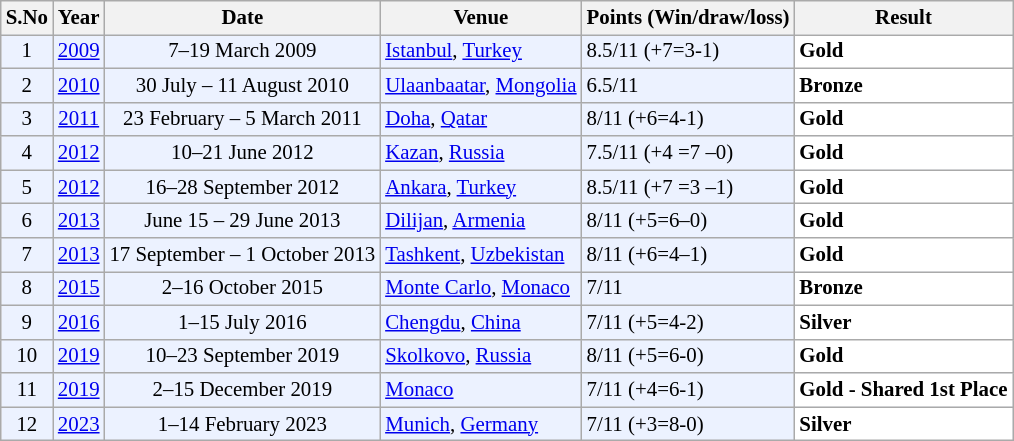<table class="sortable wikitable" style="font-size: 87%">
<tr>
<th>S.No</th>
<th>Year</th>
<th>Date</th>
<th>Venue</th>
<th>Points (Win/draw/loss)</th>
<th>Result</th>
</tr>
<tr style="background:#ECF2FF">
<td align="center">1</td>
<td align="center"><a href='#'>2009</a></td>
<td align="center">7–19 March 2009</td>
<td align="left"><a href='#'>Istanbul</a>, <a href='#'>Turkey</a></td>
<td align="left">8.5/11 (+7=3-1)</td>
<td style="text-align:left; background: white"> <strong>Gold</strong></td>
</tr>
<tr style="background:#ECF2FF">
<td align="center">2</td>
<td align="center"><a href='#'>2010</a></td>
<td align="center">30 July – 11 August 2010</td>
<td align="left"><a href='#'>Ulaanbaatar</a>, <a href='#'>Mongolia</a></td>
<td align="left">6.5/11</td>
<td style="text-align:left; background: white"> <strong>Bronze</strong></td>
</tr>
<tr style="background:#ECF2FF">
<td align="center">3</td>
<td align="center"><a href='#'>2011</a></td>
<td align="center">23 February – 5 March 2011</td>
<td align="left"><a href='#'>Doha</a>, <a href='#'>Qatar</a></td>
<td align="left">8/11 (+6=4-1)</td>
<td style="text-align:left; background: white"> <strong>Gold</strong></td>
</tr>
<tr style="background:#ECF2FF">
<td align="center">4</td>
<td align="center"><a href='#'>2012</a></td>
<td align="center">10–21 June 2012</td>
<td align="left"><a href='#'>Kazan</a>, <a href='#'>Russia</a></td>
<td align="left">7.5/11 (+4 =7 –0)</td>
<td style="text-align:left; background: white"> <strong>Gold</strong></td>
</tr>
<tr style="background:#ECF2FF">
<td align="center">5</td>
<td align="center"><a href='#'>2012</a></td>
<td align="center">16–28 September 2012</td>
<td align="left"><a href='#'>Ankara</a>, <a href='#'>Turkey</a></td>
<td align="left">8.5/11 (+7 =3 –1)</td>
<td style="text-align:left; background: white"> <strong>Gold</strong></td>
</tr>
<tr style="background:#ECF2FF">
<td align="center">6</td>
<td align="center"><a href='#'>2013</a></td>
<td align="center">June 15 – 29 June 2013</td>
<td align="left"><a href='#'>Dilijan</a>, <a href='#'>Armenia</a></td>
<td align="left">8/11 (+5=6–0)</td>
<td style="text-align:left; background: white"> <strong>Gold</strong></td>
</tr>
<tr style="background:#ECF2FF">
<td align="center">7</td>
<td align="center"><a href='#'>2013</a></td>
<td align="center">17 September – 1 October 2013</td>
<td align="left"><a href='#'>Tashkent</a>, <a href='#'>Uzbekistan</a></td>
<td align="left">8/11 (+6=4–1)</td>
<td style="text-align:left; background: white"> <strong>Gold</strong></td>
</tr>
<tr style="background:#ECF2FF">
<td align="center">8</td>
<td align="center"><a href='#'>2015</a></td>
<td align="center">2–16 October 2015</td>
<td align="left"><a href='#'>Monte Carlo</a>, <a href='#'>Monaco</a></td>
<td align="left">7/11</td>
<td style="text-align:left; background: white"> <strong>Bronze</strong></td>
</tr>
<tr style="background:#ECF2FF">
<td align="center">9</td>
<td align="center"><a href='#'>2016</a></td>
<td align="center">1–15 July 2016</td>
<td align="left"><a href='#'>Chengdu</a>, <a href='#'>China</a></td>
<td align="left">7/11 (+5=4-2)</td>
<td style="text-align:left; background: white"> <strong>Silver</strong></td>
</tr>
<tr style="background:#ECF2FF">
<td align="center">10</td>
<td align="center"><a href='#'>2019</a></td>
<td align="center">10–23 September 2019</td>
<td align="left"><a href='#'>Skolkovo</a>, <a href='#'>Russia</a></td>
<td align="left">8/11 (+5=6-0)</td>
<td style="text-align:left; background: white"> <strong>Gold</strong></td>
</tr>
<tr style="background:#ECF2FF">
<td align="center">11</td>
<td align="center"><a href='#'>2019</a></td>
<td align="center">2–15 December 2019</td>
<td align="left"><a href='#'>Monaco</a></td>
<td align="left">7/11 (+4=6-1)</td>
<td style="text-align:left; background: white"> <strong>Gold - Shared 1st Place</strong></td>
</tr>
<tr style="background:#ECF2FF">
<td align="center">12</td>
<td align="center"><a href='#'>2023</a></td>
<td align="center">1–14 February 2023</td>
<td align="left"><a href='#'>Munich</a>, <a href='#'>Germany</a></td>
<td align="left">7/11 (+3=8-0)</td>
<td style="text-align:left; background: white"> <strong>Silver</strong></td>
</tr>
</table>
